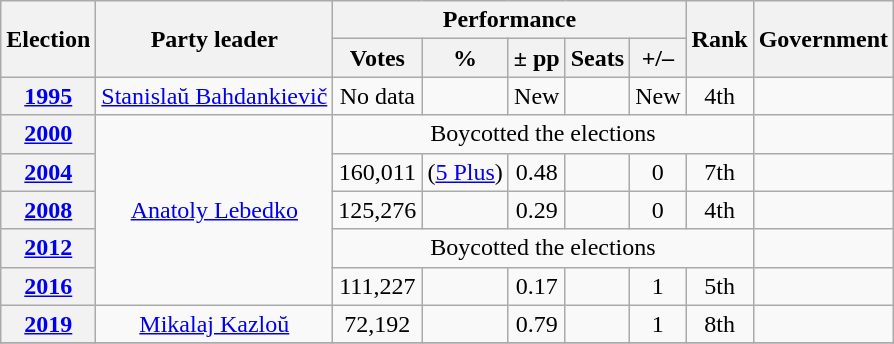<table class=wikitable style=text-align:center>
<tr>
<th rowspan="2"><strong>Election</strong></th>
<th rowspan="2">Party leader</th>
<th colspan="5" scope="col">Performance</th>
<th rowspan="2">Rank</th>
<th rowspan="2">Government</th>
</tr>
<tr>
<th><strong>Votes</strong></th>
<th><strong>%</strong></th>
<th><strong>± pp</strong></th>
<th><strong>Seats</strong></th>
<th><strong>+/–</strong></th>
</tr>
<tr>
<th><a href='#'>1995</a></th>
<td rowspan="1"><a href='#'>Stanislaŭ Bahdankievič</a></td>
<td>No data</td>
<td></td>
<td>New</td>
<td></td>
<td>New</td>
<td>4th</td>
<td></td>
</tr>
<tr>
<th><a href='#'>2000</a></th>
<td rowspan="5"><a href='#'>Anatoly Lebedko</a></td>
<td rowspan="1" colspan="6">Boycotted the elections</td>
<td></td>
</tr>
<tr>
<th><a href='#'>2004</a></th>
<td>160,011</td>
<td> (<a href='#'>5 Plus</a>)</td>
<td> 0.48</td>
<td></td>
<td> 0</td>
<td> 7th</td>
<td></td>
</tr>
<tr>
<th><a href='#'>2008</a></th>
<td>125,276</td>
<td></td>
<td> 0.29</td>
<td></td>
<td> 0</td>
<td> 4th</td>
<td></td>
</tr>
<tr>
<th><a href='#'>2012</a></th>
<td rowspan="1" colspan="6">Boycotted the elections</td>
<td></td>
</tr>
<tr>
<th><a href='#'>2016</a></th>
<td>111,227</td>
<td></td>
<td> 0.17</td>
<td></td>
<td> 1</td>
<td> 5th</td>
<td></td>
</tr>
<tr>
<th><a href='#'>2019</a></th>
<td rowspan="1"><a href='#'>Mikalaj Kazloŭ</a></td>
<td>72,192</td>
<td></td>
<td> 0.79</td>
<td></td>
<td> 1</td>
<td> 8th</td>
<td></td>
</tr>
<tr>
</tr>
</table>
